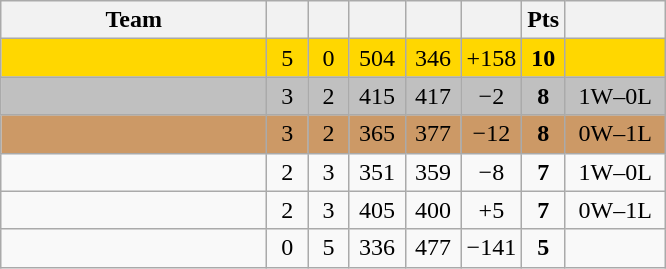<table class="wikitable" style="text-align:center;">
<tr>
<th width=170>Team</th>
<th width=20></th>
<th width=20></th>
<th width=30></th>
<th width=30></th>
<th width=30></th>
<th width=20>Pts</th>
<th width=60></th>
</tr>
<tr bgcolor="gold">
<td align=left></td>
<td>5</td>
<td>0</td>
<td>504</td>
<td>346</td>
<td>+158</td>
<td><strong>10</strong></td>
<td></td>
</tr>
<tr bgcolor="silver">
<td align=left></td>
<td>3</td>
<td>2</td>
<td>415</td>
<td>417</td>
<td>−2</td>
<td><strong>8</strong></td>
<td>1W–0L</td>
</tr>
<tr bgcolor="#cc9966">
<td align=left></td>
<td>3</td>
<td>2</td>
<td>365</td>
<td>377</td>
<td>−12</td>
<td><strong>8</strong></td>
<td>0W–1L</td>
</tr>
<tr>
<td align=left></td>
<td>2</td>
<td>3</td>
<td>351</td>
<td>359</td>
<td>−8</td>
<td><strong>7</strong></td>
<td>1W–0L</td>
</tr>
<tr>
<td align=left></td>
<td>2</td>
<td>3</td>
<td>405</td>
<td>400</td>
<td>+5</td>
<td><strong>7</strong></td>
<td>0W–1L</td>
</tr>
<tr>
<td align=left></td>
<td>0</td>
<td>5</td>
<td>336</td>
<td>477</td>
<td>−141</td>
<td><strong>5</strong></td>
<td></td>
</tr>
</table>
